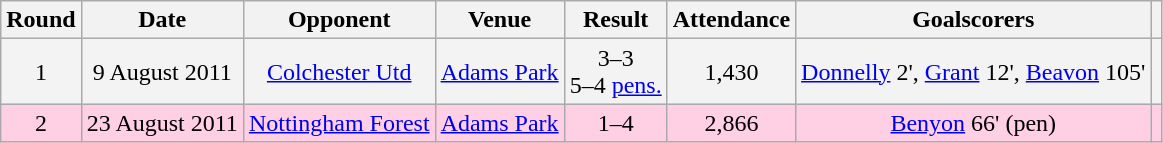<table class="wikitable" style="text-align:center;">
<tr>
<th>Round</th>
<th>Date</th>
<th>Opponent</th>
<th>Venue</th>
<th>Result</th>
<th>Attendance</th>
<th>Goalscorers</th>
<th></th>
</tr>
<tr style="background:#f3f3f3;">
<td>1</td>
<td>9 August 2011</td>
<td><a href='#'>Colchester Utd</a></td>
<td><a href='#'>Adams Park</a></td>
<td>3–3 <br>5–4 <a href='#'>pens.</a></td>
<td>1,430</td>
<td><a href='#'>Donnelly</a> 2', <a href='#'>Grant</a> 12', <a href='#'>Beavon</a> 105'</td>
<td></td>
</tr>
<tr style="background:#ffd0e3;">
<td>2</td>
<td>23 August 2011</td>
<td><a href='#'>Nottingham Forest</a></td>
<td><a href='#'>Adams Park</a></td>
<td>1–4</td>
<td>2,866</td>
<td><a href='#'>Benyon</a> 66' (pen)</td>
<td></td>
</tr>
</table>
